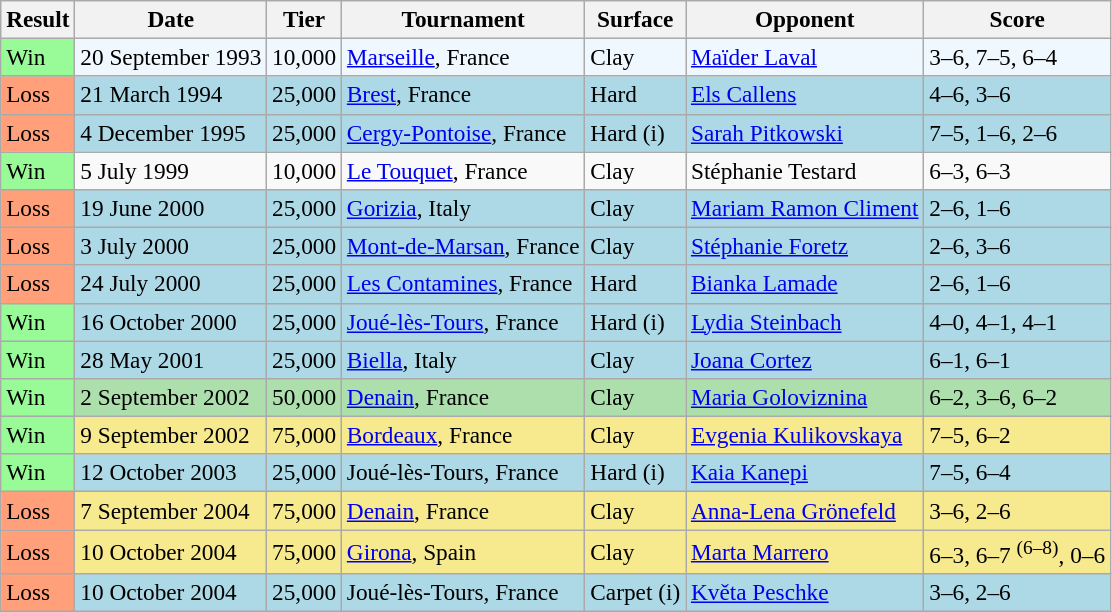<table class="sortable wikitable" style=font-size:97%>
<tr>
<th>Result</th>
<th>Date</th>
<th>Tier</th>
<th>Tournament</th>
<th>Surface</th>
<th>Opponent</th>
<th class="unsortable">Score</th>
</tr>
<tr style="background:#f0f8ff;">
<td bgcolor="98FB98">Win</td>
<td>20 September 1993</td>
<td>10,000</td>
<td><a href='#'>Marseille</a>, France</td>
<td>Clay</td>
<td> <a href='#'>Maïder Laval</a></td>
<td>3–6, 7–5, 6–4</td>
</tr>
<tr style="background:lightblue;">
<td bgcolor="FFA07A">Loss</td>
<td>21 March 1994</td>
<td>25,000</td>
<td><a href='#'>Brest</a>, France</td>
<td>Hard</td>
<td> <a href='#'>Els Callens</a></td>
<td>4–6, 3–6</td>
</tr>
<tr style="background:lightblue;">
<td bgcolor="FFA07A">Loss</td>
<td>4 December 1995</td>
<td>25,000</td>
<td><a href='#'>Cergy-Pontoise</a>, France</td>
<td>Hard (i)</td>
<td> <a href='#'>Sarah Pitkowski</a></td>
<td>7–5, 1–6, 2–6</td>
</tr>
<tr>
<td bgcolor="98FB98">Win</td>
<td>5 July 1999</td>
<td>10,000</td>
<td><a href='#'>Le Touquet</a>, France</td>
<td>Clay</td>
<td> Stéphanie Testard</td>
<td>6–3, 6–3</td>
</tr>
<tr style="background:lightblue;">
<td bgcolor="FFA07A">Loss</td>
<td>19 June 2000</td>
<td>25,000</td>
<td><a href='#'>Gorizia</a>, Italy</td>
<td>Clay</td>
<td> <a href='#'>Mariam Ramon Climent</a></td>
<td>2–6, 1–6</td>
</tr>
<tr style="background:lightblue;">
<td bgcolor="FFA07A">Loss</td>
<td>3 July 2000</td>
<td>25,000</td>
<td><a href='#'>Mont-de-Marsan</a>, France</td>
<td>Clay</td>
<td> <a href='#'>Stéphanie Foretz</a></td>
<td>2–6, 3–6</td>
</tr>
<tr style="background:lightblue;">
<td bgcolor="FFA07A">Loss</td>
<td>24 July 2000</td>
<td>25,000</td>
<td><a href='#'>Les Contamines</a>, France</td>
<td>Hard</td>
<td> <a href='#'>Bianka Lamade</a></td>
<td>2–6, 1–6</td>
</tr>
<tr style="background:lightblue;">
<td bgcolor="98FB98">Win</td>
<td>16 October 2000</td>
<td>25,000</td>
<td><a href='#'>Joué-lès-Tours</a>, France</td>
<td>Hard (i)</td>
<td> <a href='#'>Lydia Steinbach</a></td>
<td>4–0, 4–1, 4–1</td>
</tr>
<tr style="background:lightblue;">
<td bgcolor="98FB98">Win</td>
<td>28 May 2001</td>
<td>25,000</td>
<td><a href='#'>Biella</a>, Italy</td>
<td>Clay</td>
<td> <a href='#'>Joana Cortez</a></td>
<td>6–1, 6–1</td>
</tr>
<tr style="background:#addfad;">
<td bgcolor="98FB98">Win</td>
<td>2 September 2002</td>
<td>50,000</td>
<td><a href='#'>Denain</a>, France</td>
<td>Clay</td>
<td> <a href='#'>Maria Goloviznina</a></td>
<td>6–2, 3–6, 6–2</td>
</tr>
<tr style="background:#f7e98e;">
<td bgcolor="98FB98">Win</td>
<td>9 September 2002</td>
<td>75,000</td>
<td><a href='#'>Bordeaux</a>, France</td>
<td>Clay</td>
<td> <a href='#'>Evgenia Kulikovskaya</a></td>
<td>7–5, 6–2</td>
</tr>
<tr style="background:lightblue;">
<td bgcolor="98FB98">Win</td>
<td>12 October 2003</td>
<td>25,000</td>
<td>Joué-lès-Tours, France</td>
<td>Hard (i)</td>
<td> <a href='#'>Kaia Kanepi</a></td>
<td>7–5, 6–4</td>
</tr>
<tr style="background:#f7e98e;">
<td bgcolor="FFA07A">Loss</td>
<td>7 September 2004</td>
<td>75,000</td>
<td><a href='#'>Denain</a>, France</td>
<td>Clay</td>
<td> <a href='#'>Anna-Lena Grönefeld</a></td>
<td>3–6, 2–6</td>
</tr>
<tr style="background:#f7e98e;">
<td bgcolor="FFA07A">Loss</td>
<td>10 October 2004</td>
<td>75,000</td>
<td><a href='#'>Girona</a>, Spain</td>
<td>Clay</td>
<td> <a href='#'>Marta Marrero</a></td>
<td>6–3, 6–7 <sup>(6–8)</sup>, 0–6</td>
</tr>
<tr style="background:lightblue;">
<td bgcolor="FFA07A">Loss</td>
<td>10 October 2004</td>
<td>25,000</td>
<td>Joué-lès-Tours, France</td>
<td>Carpet (i)</td>
<td> <a href='#'>Květa Peschke</a></td>
<td>3–6, 2–6</td>
</tr>
</table>
